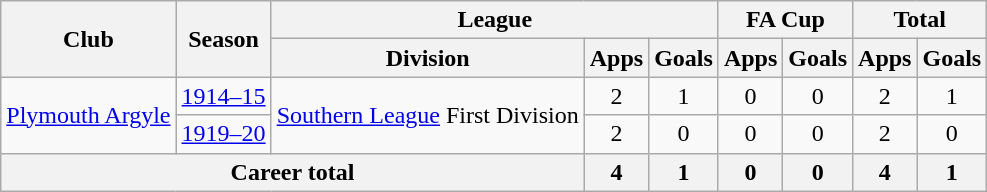<table class="wikitable" style="text-align: center;">
<tr>
<th rowspan="2">Club</th>
<th rowspan="2">Season</th>
<th colspan="3">League</th>
<th colspan="2">FA Cup</th>
<th colspan="2">Total</th>
</tr>
<tr>
<th>Division</th>
<th>Apps</th>
<th>Goals</th>
<th>Apps</th>
<th>Goals</th>
<th>Apps</th>
<th>Goals</th>
</tr>
<tr>
<td rowspan="2"><a href='#'>Plymouth Argyle</a></td>
<td><a href='#'>1914–15</a></td>
<td rowspan="2"><a href='#'>Southern League</a> First Division</td>
<td>2</td>
<td>1</td>
<td>0</td>
<td>0</td>
<td>2</td>
<td>1</td>
</tr>
<tr>
<td><a href='#'>1919–20</a></td>
<td>2</td>
<td>0</td>
<td>0</td>
<td>0</td>
<td>2</td>
<td>0</td>
</tr>
<tr>
<th colspan="3">Career total</th>
<th>4</th>
<th>1</th>
<th>0</th>
<th>0</th>
<th>4</th>
<th>1</th>
</tr>
</table>
